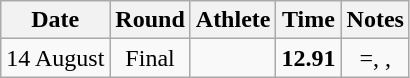<table class=wikitable style=text-align:center>
<tr>
<th>Date</th>
<th>Round</th>
<th>Athlete</th>
<th>Time</th>
<th>Notes</th>
</tr>
<tr>
<td>14 August</td>
<td>Final</td>
<td align=left></td>
<td><strong>12.91</strong></td>
<td>=, , </td>
</tr>
</table>
